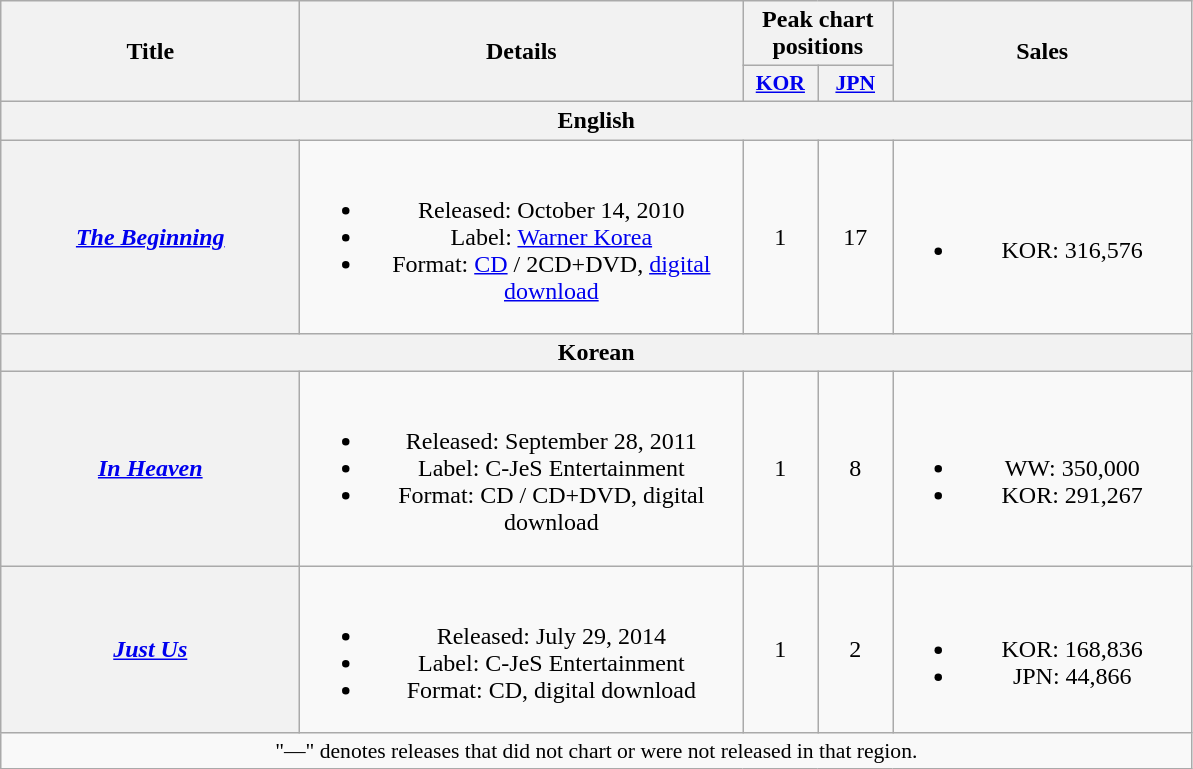<table class="wikitable plainrowheaders" style="text-align:center;">
<tr>
<th scope="col" rowspan="2" style="width:12em;">Title</th>
<th scope="col" rowspan="2" style="width:18em;">Details</th>
<th scope="col" colspan="2">Peak chart positions</th>
<th scope="col" rowspan="2" style="width:12em;">Sales</th>
</tr>
<tr>
<th scope="col" style="width:3em;font-size:90%"><a href='#'>KOR</a><br></th>
<th scope="col" style="width:3em;font-size:90%"><a href='#'>JPN</a><br></th>
</tr>
<tr>
<th colspan="5">English</th>
</tr>
<tr>
<th scope="row"><em><a href='#'>The Beginning</a></em></th>
<td><br><ul><li>Released: October 14, 2010</li><li>Label: <a href='#'>Warner Korea</a></li><li>Format: <a href='#'>CD</a> / 2CD+DVD, <a href='#'>digital download</a></li></ul></td>
<td>1</td>
<td>17</td>
<td><br><ul><li>KOR: 316,576</li></ul></td>
</tr>
<tr>
<th colspan="5">Korean</th>
</tr>
<tr>
<th scope="row"><em><a href='#'>In Heaven</a></em></th>
<td><br><ul><li>Released: September 28, 2011</li><li>Label: C-JeS Entertainment</li><li>Format: CD / CD+DVD, digital download</li></ul></td>
<td>1</td>
<td>8</td>
<td><br><ul><li>WW: 350,000</li><li>KOR: 291,267</li></ul></td>
</tr>
<tr>
<th scope="row"><em><a href='#'>Just Us</a></em></th>
<td><br><ul><li>Released: July 29, 2014</li><li>Label: C-JeS Entertainment</li><li>Format: CD, digital download</li></ul></td>
<td>1</td>
<td>2</td>
<td><br><ul><li>KOR: 168,836</li><li>JPN: 44,866</li></ul></td>
</tr>
<tr>
<td colspan="5" style="font-size:90%">"—" denotes releases that did not chart or were not released in that region.</td>
</tr>
</table>
